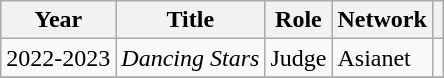<table class="wikitable sortable">
<tr>
<th>Year</th>
<th>Title</th>
<th>Role</th>
<th>Network</th>
<th></th>
</tr>
<tr>
<td>2022-2023</td>
<td><em>Dancing Stars</em></td>
<td>Judge</td>
<td>Asianet</td>
<td></td>
</tr>
<tr>
</tr>
</table>
